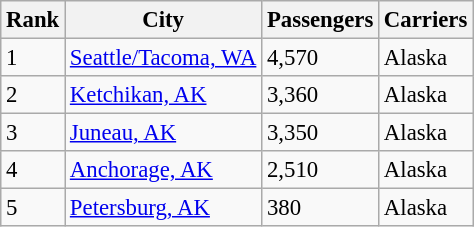<table class="wikitable" style="font-size: 95%;">
<tr>
<th>Rank</th>
<th>City</th>
<th>Passengers</th>
<th>Carriers</th>
</tr>
<tr>
<td>1</td>
<td><a href='#'>Seattle/Tacoma, WA</a></td>
<td>4,570</td>
<td>Alaska</td>
</tr>
<tr>
<td>2</td>
<td><a href='#'>Ketchikan, AK</a></td>
<td>3,360</td>
<td>Alaska</td>
</tr>
<tr>
<td>3</td>
<td><a href='#'>Juneau, AK</a></td>
<td>3,350</td>
<td>Alaska</td>
</tr>
<tr>
<td>4</td>
<td><a href='#'>Anchorage, AK</a></td>
<td>2,510</td>
<td>Alaska</td>
</tr>
<tr>
<td>5</td>
<td><a href='#'>Petersburg, AK</a></td>
<td>380</td>
<td>Alaska</td>
</tr>
</table>
